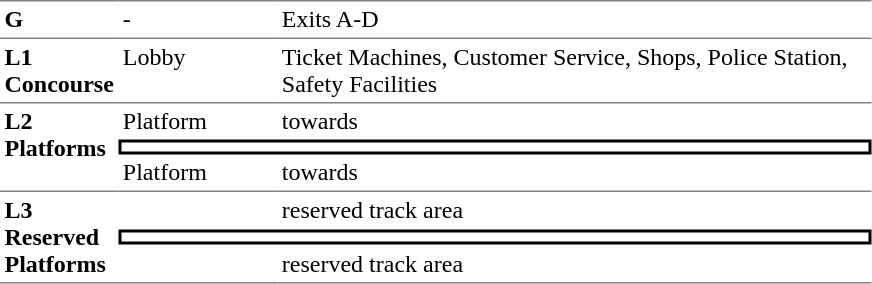<table border=0 cellspacing=0 cellpadding=3>
<tr>
<td style="border-top:solid 1px gray;" width=50 valign=top><strong>G</strong></td>
<td style="border-top:solid 1px gray;" width=100 valign=top>-</td>
<td style="border-top:solid 1px gray;" width=390 valign=top>Exits A-D</td>
</tr>
<tr>
<td style="border-bottom:solid 1px gray; border-top:solid 1px gray;" valign=top><strong>L1<br>Concourse</strong></td>
<td style="border-bottom:solid 1px gray; border-top:solid 1px gray;" valign=top>Lobby</td>
<td style="border-bottom:solid 1px gray; border-top:solid 1px gray;" valign=top>Ticket Machines, Customer Service, Shops, Police Station, Safety Facilities</td>
</tr>
<tr>
<td style="border-bottom:solid 1px gray;" rowspan=3 valign=top><strong>L2<br>Platforms</strong></td>
<td>Platform </td>
<td>  towards  </td>
</tr>
<tr>
<td style="border-right:solid 2px black;border-left:solid 2px black;border-top:solid 2px black;border-bottom:solid 2px black;text-align:center;" colspan=2></td>
</tr>
<tr>
<td style="border-bottom:solid 1px gray;">Platform </td>
<td style="border-bottom:solid 1px gray;"> towards   </td>
</tr>
<tr>
<td style="border-bottom:solid 1px gray;" rowspan=3 valign=top><strong>L3<br>Reserved Platforms</strong></td>
<td></td>
<td> reserved track area</td>
</tr>
<tr>
<td style="border-right:solid 2px black;border-left:solid 2px black;border-top:solid 2px black;border-bottom:solid 2px black;text-align:center;" colspan=2></td>
</tr>
<tr>
<td style="border-bottom:solid 1px gray;"></td>
<td style="border-bottom:solid 1px gray;"> reserved track area</td>
</tr>
</table>
